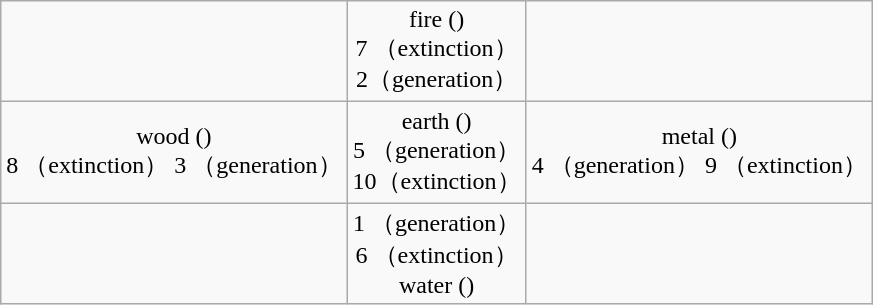<table class="wikitable">
<tr ----- style="text-align:center">
<td></td>
<td>fire ()<br>7 （extinction）<br>2（generation）</td>
<td></td>
</tr>
<tr ----- style="text-align:center">
<td>wood ()<br>8 （extinction） 3 （generation）</td>
<td>earth ()<br>5 （generation）<br>10（extinction）</td>
<td>metal ()<br>4 （generation） 9 （extinction）</td>
</tr>
<tr ----- style="text-align:center">
<td></td>
<td>1 （generation）<br>6 （extinction）<br>water ()</td>
<td></td>
</tr>
</table>
